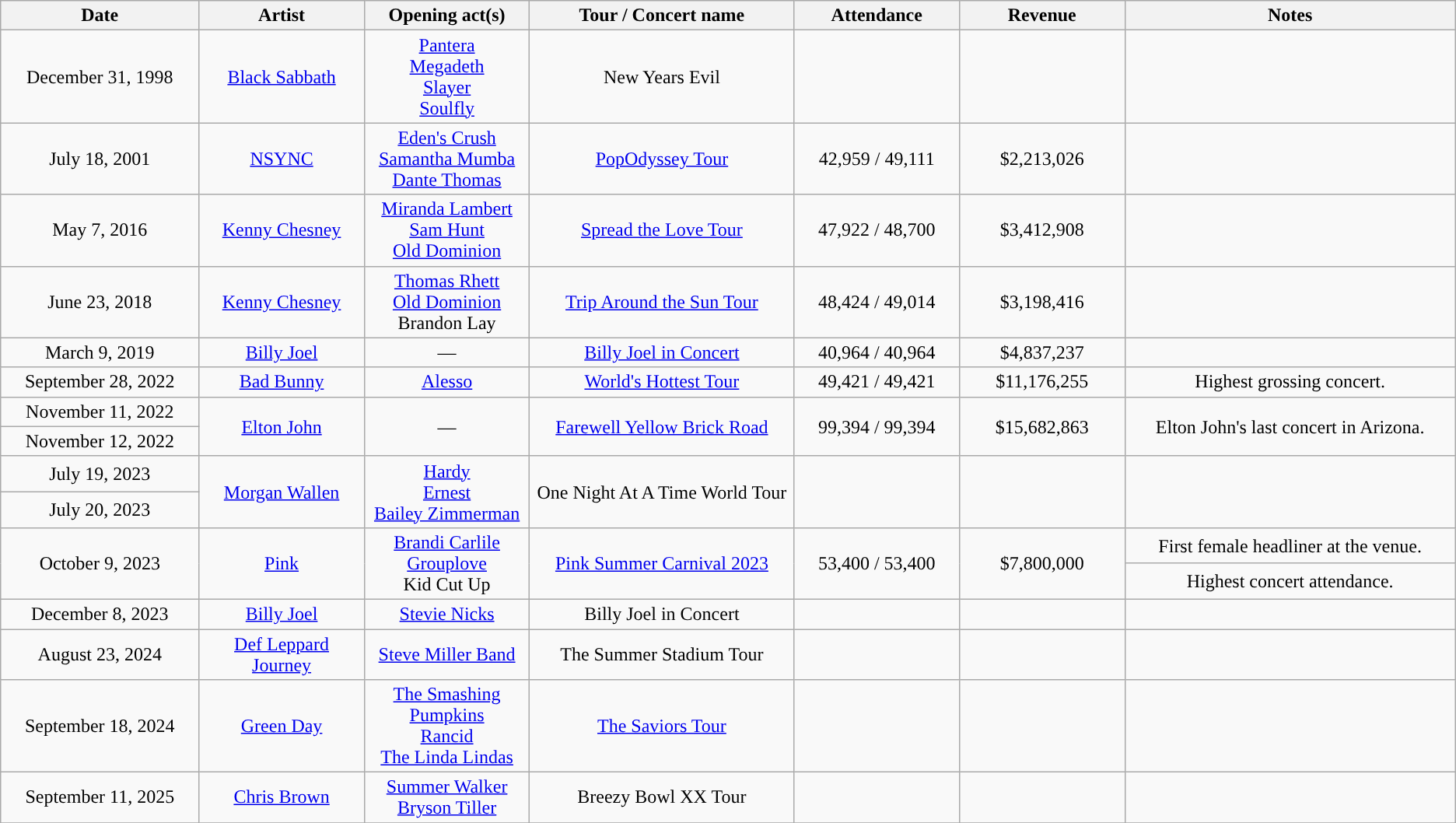<table class="wikitable" style="text-align:center;">
<tr>
<th width=12% style="text-align:center;">Date</th>
<th width=10% style="text-align:center;">Artist</th>
<th width=10% style="text-align:center;">Opening act(s)</th>
<th width=16% style="text-align:center;">Tour / Concert name</th>
<th width=10% style="text-align:center;">Attendance</th>
<th width=10% style="text-align:center;">Revenue</th>
<th width=20% style="text-align:center;">Notes</th>
</tr>
<tr>
<td>December 31, 1998</td>
<td><a href='#'>Black Sabbath</a></td>
<td><a href='#'>Pantera</a><br><a href='#'>Megadeth</a><br><a href='#'>Slayer</a><br><a href='#'>Soulfly</a></td>
<td>New Years Evil</td>
<td></td>
<td></td>
<td></td>
</tr>
<tr>
<td>July 18, 2001</td>
<td><a href='#'>NSYNC</a></td>
<td><a href='#'>Eden's Crush</a><br><a href='#'>Samantha Mumba</a><br><a href='#'>Dante Thomas</a></td>
<td><a href='#'>PopOdyssey Tour</a></td>
<td>42,959 / 49,111</td>
<td>$2,213,026</td>
<td></td>
</tr>
<tr>
<td>May 7, 2016</td>
<td><a href='#'>Kenny Chesney</a></td>
<td><a href='#'>Miranda Lambert</a><br><a href='#'>Sam Hunt</a><br><a href='#'>Old Dominion</a></td>
<td><a href='#'>Spread the Love Tour</a></td>
<td>47,922 / 48,700</td>
<td>$3,412,908</td>
<td></td>
</tr>
<tr>
<td>June 23, 2018</td>
<td><a href='#'>Kenny Chesney</a></td>
<td><a href='#'>Thomas Rhett</a><br><a href='#'>Old Dominion</a><br>Brandon Lay</td>
<td><a href='#'>Trip Around the Sun Tour</a></td>
<td>48,424 / 49,014</td>
<td>$3,198,416</td>
<td></td>
</tr>
<tr>
<td>March 9, 2019</td>
<td><a href='#'>Billy Joel</a></td>
<td>—</td>
<td><a href='#'>Billy Joel in Concert</a></td>
<td>40,964 / 40,964</td>
<td>$4,837,237</td>
<td></td>
</tr>
<tr>
<td>September 28, 2022</td>
<td><a href='#'>Bad Bunny</a></td>
<td><a href='#'>Alesso</a></td>
<td><a href='#'>World's Hottest Tour</a></td>
<td>49,421 / 49,421</td>
<td>$11,176,255</td>
<td>Highest grossing concert.</td>
</tr>
<tr>
<td>November 11, 2022</td>
<td rowspan=2><a href='#'>Elton John</a></td>
<td rowspan=2>—</td>
<td rowspan=2><a href='#'>Farewell Yellow Brick Road</a></td>
<td rowspan="2">99,394 / 99,394</td>
<td rowspan="2">$15,682,863</td>
<td rowspan="2">Elton John's last concert in Arizona.</td>
</tr>
<tr>
<td>November 12, 2022</td>
</tr>
<tr>
<td>July 19, 2023</td>
<td rowspan=2><a href='#'>Morgan Wallen</a></td>
<td rowspan=2><a href='#'>Hardy</a><br><a href='#'>Ernest</a><br><a href='#'>Bailey Zimmerman</a></td>
<td rowspan=2>One Night At A Time World Tour</td>
<td rowspan=2></td>
<td rowspan=2></td>
<td rowspan=2></td>
</tr>
<tr>
<td>July 20, 2023</td>
</tr>
<tr>
<td rowspan="2">October 9, 2023</td>
<td rowspan="2"><a href='#'>Pink</a></td>
<td rowspan="2"><a href='#'>Brandi Carlile</a><br><a href='#'>Grouplove</a><br>Kid Cut Up</td>
<td rowspan="2"><a href='#'>Pink Summer Carnival 2023</a></td>
<td rowspan="2">53,400 / 53,400</td>
<td rowspan="2">$7,800,000</td>
<td>First female headliner at the venue.</td>
</tr>
<tr>
<td>Highest concert attendance.</td>
</tr>
<tr>
<td>December 8, 2023</td>
<td><a href='#'>Billy Joel</a></td>
<td><a href='#'>Stevie Nicks</a></td>
<td>Billy Joel in Concert</td>
<td></td>
<td></td>
<td></td>
</tr>
<tr>
<td>August 23, 2024</td>
<td><a href='#'>Def Leppard</a><br><a href='#'>Journey</a></td>
<td><a href='#'>Steve Miller Band</a></td>
<td>The Summer Stadium Tour</td>
<td></td>
<td></td>
<td></td>
</tr>
<tr>
<td>September 18, 2024</td>
<td><a href='#'>Green Day</a></td>
<td><a href='#'>The Smashing Pumpkins</a><br><a href='#'>Rancid</a><br><a href='#'>The Linda Lindas</a></td>
<td><a href='#'>The Saviors Tour</a></td>
<td></td>
<td></td>
<td></td>
</tr>
<tr>
<td>September 11, 2025</td>
<td><a href='#'>Chris Brown</a></td>
<td><a href='#'>Summer Walker</a><br><a href='#'>Bryson Tiller</a></td>
<td>Breezy Bowl XX Tour</td>
<td></td>
<td></td>
<td></td>
</tr>
<tr>
</tr>
</table>
